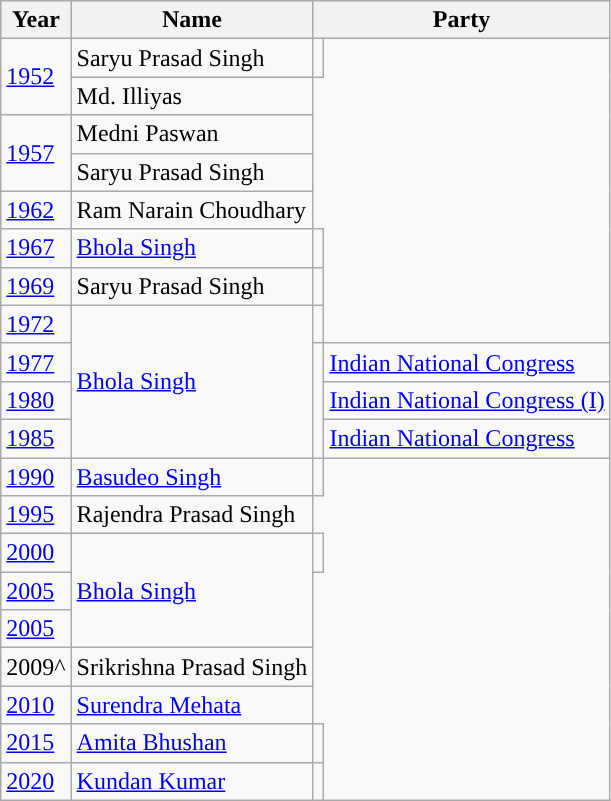<table class="wikitable sortable">
<tr>
<th>Year</th>
<th>Name</th>
<th colspan="2">Party</th>
</tr>
<tr>
<td rowspan="2"><a href='#'>1952</a></td>
<td>Saryu Prasad Singh</td>
<td></td>
</tr>
<tr>
<td>Md. Illiyas</td>
</tr>
<tr>
<td rowspan="2"><a href='#'>1957</a></td>
<td>Medni Paswan</td>
</tr>
<tr>
<td>Saryu Prasad Singh</td>
</tr>
<tr>
<td><a href='#'>1962</a></td>
<td>Ram Narain Choudhary</td>
</tr>
<tr>
<td><a href='#'>1967</a></td>
<td><a href='#'>Bhola Singh</a></td>
<td></td>
</tr>
<tr>
<td><a href='#'>1969</a></td>
<td>Saryu Prasad Singh</td>
<td></td>
</tr>
<tr>
<td><a href='#'>1972</a></td>
<td rowspan="4"><a href='#'>Bhola Singh</a></td>
<td></td>
</tr>
<tr>
<td><a href='#'>1977</a></td>
<td rowspan="3" style="background-color: "></td>
<td><a href='#'>Indian National Congress</a></td>
</tr>
<tr>
<td><a href='#'>1980</a></td>
<td><a href='#'>Indian National Congress (I)</a></td>
</tr>
<tr>
<td><a href='#'>1985</a></td>
<td><a href='#'>Indian National Congress</a></td>
</tr>
<tr>
<td><a href='#'>1990</a></td>
<td><a href='#'>Basudeo Singh</a></td>
<td></td>
</tr>
<tr>
<td><a href='#'>1995</a></td>
<td>Rajendra Prasad Singh</td>
</tr>
<tr>
<td><a href='#'>2000</a></td>
<td rowspan="3"><a href='#'>Bhola Singh</a></td>
<td></td>
</tr>
<tr>
<td><a href='#'>2005</a></td>
</tr>
<tr>
<td><a href='#'>2005</a></td>
</tr>
<tr>
<td>2009^</td>
<td>Srikrishna Prasad Singh</td>
</tr>
<tr>
<td><a href='#'>2010</a></td>
<td><a href='#'>Surendra Mehata</a></td>
</tr>
<tr>
<td><a href='#'>2015</a></td>
<td><a href='#'>Amita Bhushan</a></td>
<td></td>
</tr>
<tr>
<td><a href='#'>2020</a></td>
<td><a href='#'>Kundan Kumar</a></td>
<td></td>
</tr>
</table>
